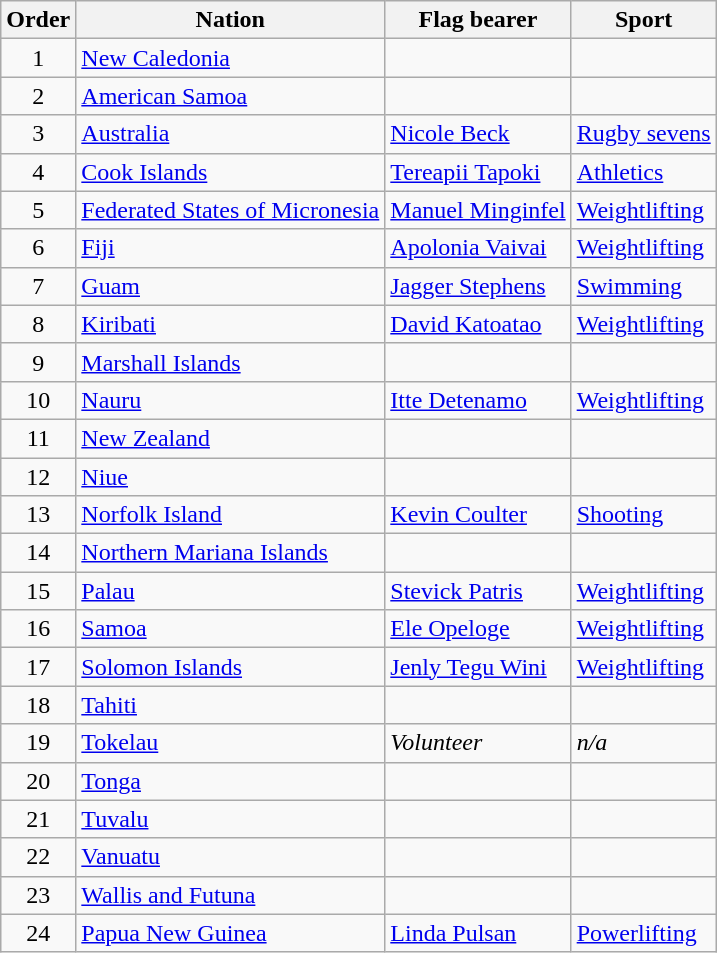<table class="sortable wikitable">
<tr>
<th>Order</th>
<th>Nation</th>
<th>Flag bearer</th>
<th>Sport</th>
</tr>
<tr>
<td align=center>1</td>
<td> <a href='#'>New Caledonia</a></td>
<td></td>
<td></td>
</tr>
<tr>
<td align=center>2</td>
<td> <a href='#'>American Samoa</a></td>
<td></td>
<td></td>
</tr>
<tr>
<td align=center>3</td>
<td> <a href='#'>Australia</a></td>
<td><a href='#'>Nicole Beck</a></td>
<td><a href='#'>Rugby sevens</a></td>
</tr>
<tr>
<td align=center>4</td>
<td> <a href='#'>Cook Islands</a></td>
<td><a href='#'>Tereapii Tapoki</a></td>
<td><a href='#'>Athletics</a></td>
</tr>
<tr>
<td align=center>5</td>
<td> <a href='#'>Federated States of Micronesia</a></td>
<td><a href='#'>Manuel Minginfel</a></td>
<td><a href='#'>Weightlifting</a></td>
</tr>
<tr>
<td align=center>6</td>
<td> <a href='#'>Fiji</a></td>
<td><a href='#'>Apolonia Vaivai</a></td>
<td><a href='#'>Weightlifting</a></td>
</tr>
<tr>
<td align=center>7</td>
<td> <a href='#'>Guam</a></td>
<td><a href='#'>Jagger Stephens</a></td>
<td><a href='#'>Swimming</a></td>
</tr>
<tr>
<td align=center>8</td>
<td> <a href='#'>Kiribati</a></td>
<td><a href='#'>David Katoatao</a></td>
<td><a href='#'>Weightlifting</a></td>
</tr>
<tr>
<td align=center>9</td>
<td> <a href='#'>Marshall Islands</a></td>
<td></td>
<td></td>
</tr>
<tr>
<td align=center>10</td>
<td> <a href='#'>Nauru</a></td>
<td><a href='#'>Itte Detenamo</a></td>
<td><a href='#'>Weightlifting</a></td>
</tr>
<tr>
<td align=center>11</td>
<td> <a href='#'>New Zealand</a></td>
<td></td>
<td></td>
</tr>
<tr>
<td align=center>12</td>
<td> <a href='#'>Niue</a></td>
<td></td>
<td></td>
</tr>
<tr>
<td align=center>13</td>
<td> <a href='#'>Norfolk Island</a></td>
<td><a href='#'>Kevin Coulter</a></td>
<td><a href='#'>Shooting</a></td>
</tr>
<tr>
<td align=center>14</td>
<td> <a href='#'>Northern Mariana Islands</a></td>
<td></td>
<td></td>
</tr>
<tr>
<td align=center>15</td>
<td> <a href='#'>Palau</a></td>
<td><a href='#'>Stevick Patris</a></td>
<td><a href='#'>Weightlifting</a></td>
</tr>
<tr>
<td align=center>16</td>
<td> <a href='#'>Samoa</a></td>
<td><a href='#'>Ele Opeloge</a></td>
<td><a href='#'>Weightlifting</a></td>
</tr>
<tr>
<td align=center>17</td>
<td> <a href='#'>Solomon Islands</a></td>
<td><a href='#'>Jenly Tegu Wini</a></td>
<td><a href='#'>Weightlifting</a></td>
</tr>
<tr>
<td align=center>18</td>
<td> <a href='#'>Tahiti</a></td>
<td></td>
<td></td>
</tr>
<tr>
<td align=center>19</td>
<td> <a href='#'>Tokelau</a></td>
<td><em>Volunteer</em></td>
<td><em>n/a</em></td>
</tr>
<tr>
<td align=center>20</td>
<td> <a href='#'>Tonga</a></td>
<td></td>
<td></td>
</tr>
<tr>
<td align=center>21</td>
<td> <a href='#'>Tuvalu</a></td>
<td></td>
<td></td>
</tr>
<tr>
<td align=center>22</td>
<td> <a href='#'>Vanuatu</a></td>
<td></td>
<td></td>
</tr>
<tr>
<td align=center>23</td>
<td> <a href='#'>Wallis and Futuna</a></td>
<td></td>
<td></td>
</tr>
<tr>
<td align=center>24</td>
<td> <a href='#'>Papua New Guinea</a></td>
<td><a href='#'>Linda Pulsan</a></td>
<td><a href='#'>Powerlifting</a></td>
</tr>
</table>
